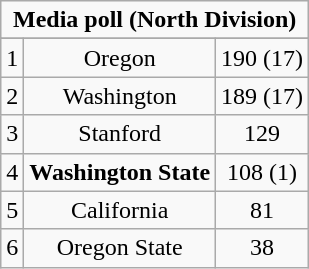<table class="wikitable" style="display: inline-table;">
<tr>
<td align="center" Colspan="3"><strong>Media poll (North Division)</strong></td>
</tr>
<tr align="center">
</tr>
<tr align="center">
<td>1</td>
<td>Oregon</td>
<td>190 (17)</td>
</tr>
<tr align="center">
<td>2</td>
<td>Washington</td>
<td>189 (17)</td>
</tr>
<tr align="center">
<td>3</td>
<td>Stanford</td>
<td>129</td>
</tr>
<tr align="center">
<td>4</td>
<td><strong>Washington State</strong></td>
<td>108 (1)</td>
</tr>
<tr align="center">
<td>5</td>
<td>California</td>
<td>81</td>
</tr>
<tr align="center">
<td>6</td>
<td>Oregon State</td>
<td>38</td>
</tr>
</table>
